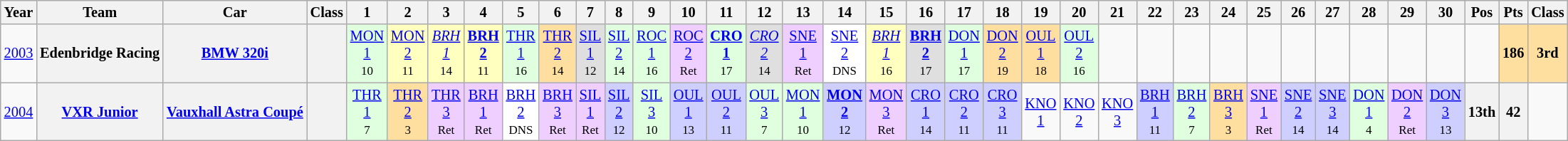<table class="wikitable" style="text-align:center; font-size:85%">
<tr>
<th>Year</th>
<th>Team</th>
<th>Car</th>
<th>Class</th>
<th>1</th>
<th>2</th>
<th>3</th>
<th>4</th>
<th>5</th>
<th>6</th>
<th>7</th>
<th>8</th>
<th>9</th>
<th>10</th>
<th>11</th>
<th>12</th>
<th>13</th>
<th>14</th>
<th>15</th>
<th>16</th>
<th>17</th>
<th>18</th>
<th>19</th>
<th>20</th>
<th>21</th>
<th>22</th>
<th>23</th>
<th>24</th>
<th>25</th>
<th>26</th>
<th>27</th>
<th>28</th>
<th>29</th>
<th>30</th>
<th>Pos</th>
<th>Pts</th>
<th>Class</th>
</tr>
<tr>
<td><a href='#'>2003</a></td>
<th nowrap>Edenbridge Racing</th>
<th nowrap><a href='#'>BMW 320i</a></th>
<th><span></span></th>
<td style="background:#DFFFDF;"><a href='#'>MON<br>1</a><br><small>10</small></td>
<td style="background:#FFFFBF;"><a href='#'>MON<br>2</a><br><small>11</small></td>
<td style="background:#FFFFBF;"><em><a href='#'>BRH<br>1</a></em><br><small>14</small></td>
<td style="background:#FFFFBF;"><strong><a href='#'>BRH<br>2</a></strong><br><small>11</small></td>
<td style="background:#DFFFDF;"><a href='#'>THR<br>1</a><br><small>16</small></td>
<td style="background:#FFDF9F;"><a href='#'>THR<br>2</a><br><small>14</small></td>
<td style="background:#DFDFDF;"><a href='#'>SIL<br>1</a><br><small>12</small></td>
<td style="background:#DFFFDF;"><a href='#'>SIL<br>2</a><br><small>14</small></td>
<td style="background:#DFFFDF;"><a href='#'>ROC<br>1</a><br><small>16</small></td>
<td style="background:#EFCFFF;"><a href='#'>ROC<br>2</a><br><small>Ret</small></td>
<td style="background:#DFFFDF;"><strong><a href='#'>CRO<br>1</a></strong><br><small>17</small></td>
<td style="background:#DFDFDF;"><em><a href='#'>CRO<br>2</a></em><br><small>14</small></td>
<td style="background:#EFCFFF;"><a href='#'>SNE<br>1</a><br><small>Ret</small></td>
<td style="background:#FFFFFF;"><a href='#'>SNE<br>2</a><br><small>DNS</small></td>
<td style="background:#FFFFBF;"><em><a href='#'>BRH<br>1</a></em><br><small>16</small></td>
<td style="background:#DFDFDF;"><strong><a href='#'>BRH<br>2</a></strong><br><small>17</small></td>
<td style="background:#DFFFDF;"><a href='#'>DON<br>1</a><br><small>17</small></td>
<td style="background:#FFDF9F;"><a href='#'>DON<br>2</a><br><small>19</small></td>
<td style="background:#FFDF9F;"><a href='#'>OUL<br>1</a><br><small>18</small></td>
<td style="background:#DFFFDF;"><a href='#'>OUL<br>2</a><br><small>16</small></td>
<td></td>
<td></td>
<td></td>
<td></td>
<td></td>
<td></td>
<td></td>
<td></td>
<td></td>
<td></td>
<td></td>
<td style="background:#FFDF9F;"><strong>186</strong></td>
<td style="background:#FFDF9F;"><strong>3rd</strong></td>
</tr>
<tr>
<td><a href='#'>2004</a></td>
<th nowrap><a href='#'>VXR Junior</a></th>
<th nowrap><a href='#'>Vauxhall Astra Coupé</a></th>
<th></th>
<td style="background:#DFFFDF;"><a href='#'>THR<br>1</a><br><small>7</small></td>
<td style="background:#FFDF9F;"><a href='#'>THR<br>2</a><br><small>3</small></td>
<td style="background:#EFCFFF;"><a href='#'>THR<br>3</a><br><small>Ret</small></td>
<td style="background:#EFCFFF;"><a href='#'>BRH<br>1</a><br><small>Ret</small></td>
<td style="background:#FFFFFF;"><a href='#'>BRH<br>2</a><br><small>DNS</small></td>
<td style="background:#EFCFFF;"><a href='#'>BRH<br>3</a><br><small>Ret</small></td>
<td style="background:#EFCFFF;"><a href='#'>SIL<br>1</a><br><small>Ret</small></td>
<td style="background:#CFCFFF;"><a href='#'>SIL<br>2</a><br><small>12</small></td>
<td style="background:#DFFFDF;"><a href='#'>SIL<br>3</a><br><small>10</small></td>
<td style="background:#CFCFFF;"><a href='#'>OUL<br>1</a><br><small>13</small></td>
<td style="background:#CFCFFF;"><a href='#'>OUL<br>2</a><br><small>11</small></td>
<td style="background:#DFFFDF;"><a href='#'>OUL<br>3</a><br><small>7</small></td>
<td style="background:#DFFFDF;"><a href='#'>MON<br>1</a><br><small>10</small></td>
<td style="background:#CFCFFF;"><strong><a href='#'>MON<br>2</a></strong><br><small>12</small></td>
<td style="background:#EFCFFF;"><a href='#'>MON<br>3</a><br><small>Ret</small></td>
<td style="background:#CFCFFF;"><a href='#'>CRO<br>1</a><br><small>14</small></td>
<td style="background:#CFCFFF;"><a href='#'>CRO<br>2</a><br><small>11</small></td>
<td style="background:#CFCFFF;"><a href='#'>CRO<br>3</a><br><small>11</small></td>
<td><a href='#'>KNO<br>1</a><br><small></small></td>
<td><a href='#'>KNO<br>2</a><br><small></small></td>
<td><a href='#'>KNO<br>3</a><br><small></small></td>
<td style="background:#CFCFFF;"><a href='#'>BRH<br>1</a><br><small>11</small></td>
<td style="background:#DFFFDF;"><a href='#'>BRH<br>2</a><br><small>7</small></td>
<td style="background:#FFDF9F;"><a href='#'>BRH<br>3</a><br><small>3</small></td>
<td style="background:#EFCFFF;"><a href='#'>SNE<br>1</a><br><small>Ret</small></td>
<td style="background:#CFCFFF;"><a href='#'>SNE<br>2</a><br><small>14</small></td>
<td style="background:#CFCFFF;"><a href='#'>SNE<br>3</a><br><small>14</small></td>
<td style="background:#DFFFDF;"><a href='#'>DON<br>1</a><br><small>4</small></td>
<td style="background:#EFCFFF;"><a href='#'>DON<br>2</a><br><small>Ret</small></td>
<td style="background:#CFCFFF;"><a href='#'>DON<br>3</a><br><small>13</small></td>
<th>13th</th>
<th>42</th>
<td></td>
</tr>
</table>
